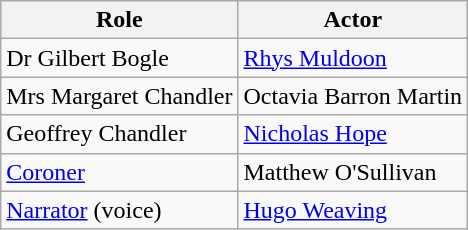<table class="wikitable">
<tr>
<th>Role</th>
<th>Actor</th>
</tr>
<tr>
<td>Dr Gilbert Bogle</td>
<td><a href='#'>Rhys Muldoon</a></td>
</tr>
<tr>
<td>Mrs Margaret Chandler</td>
<td>Octavia Barron Martin</td>
</tr>
<tr>
<td>Geoffrey Chandler</td>
<td><a href='#'>Nicholas Hope</a></td>
</tr>
<tr>
<td><a href='#'>Coroner</a></td>
<td>Matthew O'Sullivan</td>
</tr>
<tr>
<td><a href='#'>Narrator</a> (voice)</td>
<td><a href='#'>Hugo Weaving</a></td>
</tr>
</table>
